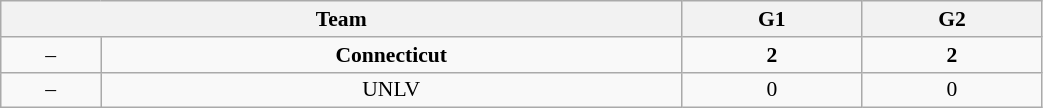<table class="wikitable" style="font-size:90%; width: 55%; text-align: center">
<tr>
<th colspan=2>Team</th>
<th>G1</th>
<th>G2</th>
</tr>
<tr>
<td>–</td>
<td><strong>Connecticut</strong></td>
<td><strong>2</strong></td>
<td><strong>2</strong></td>
</tr>
<tr>
<td>–</td>
<td>UNLV</td>
<td>0</td>
<td>0</td>
</tr>
</table>
